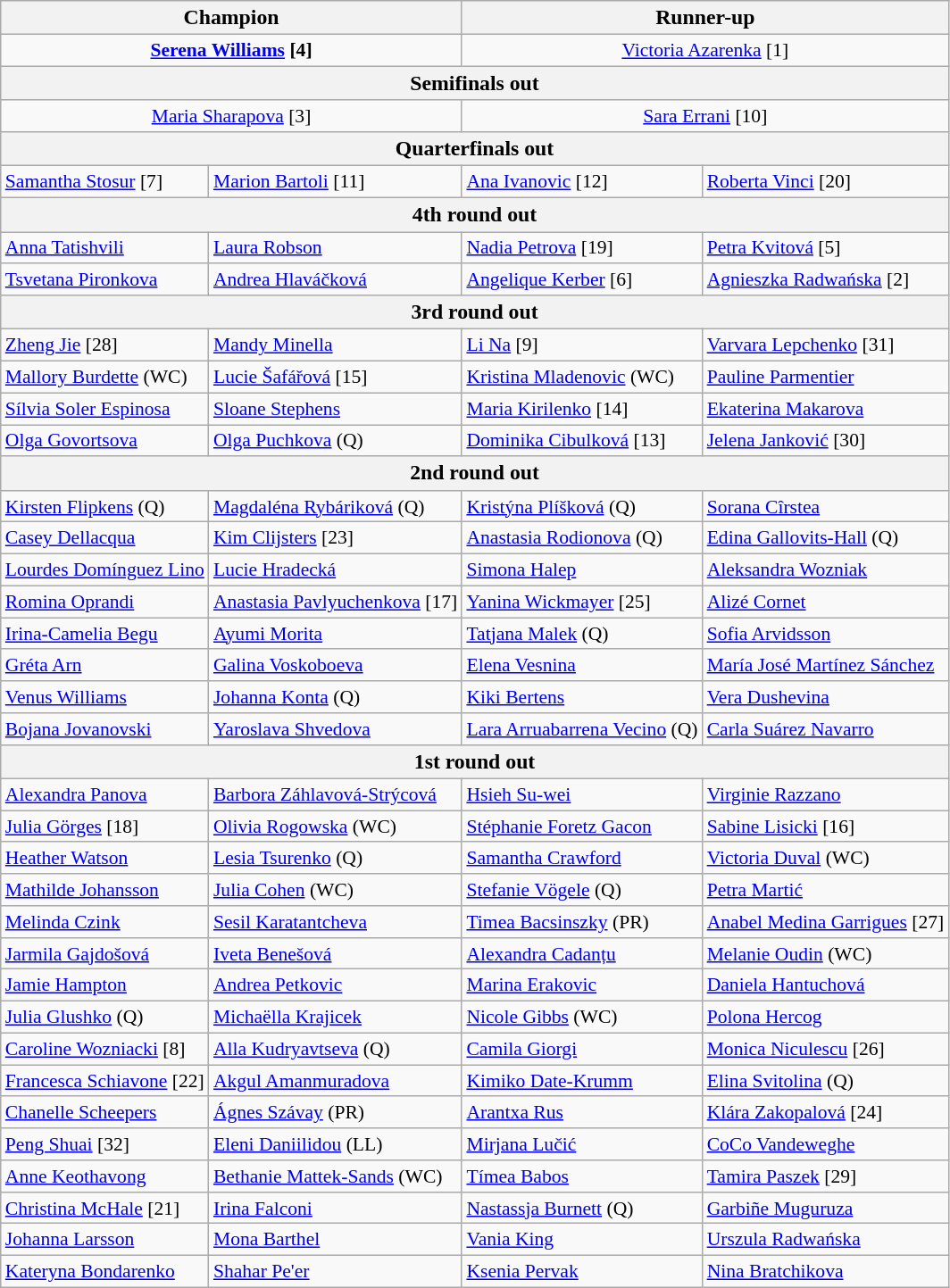<table class="wikitable collapsible collapsed" style="font-size:90%">
<tr style="font-size:110%">
<th colspan="2"><strong>Champion</strong></th>
<th colspan="2">Runner-up</th>
</tr>
<tr style="text-align:center;">
<td colspan="2"> <strong><a href='#'>Serena Williams</a> [4]</strong></td>
<td colspan="2"> <a href='#'>Victoria Azarenka</a> [1]</td>
</tr>
<tr style="font-size:110%">
<th colspan="4">Semifinals out</th>
</tr>
<tr style="text-align:center;">
<td colspan="2"> <a href='#'>Maria Sharapova</a> [3]</td>
<td colspan="2"> <a href='#'>Sara Errani</a> [10]</td>
</tr>
<tr style="font-size:110%">
<th colspan="4">Quarterfinals out</th>
</tr>
<tr>
<td> <a href='#'>Samantha Stosur</a> [7]</td>
<td> <a href='#'>Marion Bartoli</a> [11]</td>
<td> <a href='#'>Ana Ivanovic</a> [12]</td>
<td> <a href='#'>Roberta Vinci</a> [20]</td>
</tr>
<tr style="font-size:110%">
<th colspan="4">4th round out</th>
</tr>
<tr>
<td> <a href='#'>Anna Tatishvili</a></td>
<td> <a href='#'>Laura Robson</a></td>
<td> <a href='#'>Nadia Petrova</a> [19]</td>
<td> <a href='#'>Petra Kvitová</a> [5]</td>
</tr>
<tr>
<td> <a href='#'>Tsvetana Pironkova</a></td>
<td> <a href='#'>Andrea Hlaváčková</a></td>
<td> <a href='#'>Angelique Kerber</a> [6]</td>
<td> <a href='#'>Agnieszka Radwańska</a> [2]</td>
</tr>
<tr style="font-size:110%">
<th colspan="4">3rd round out</th>
</tr>
<tr>
<td> <a href='#'>Zheng Jie</a> [28]</td>
<td> <a href='#'>Mandy Minella</a></td>
<td> <a href='#'>Li Na</a> [9]</td>
<td> <a href='#'>Varvara Lepchenko</a> [31]</td>
</tr>
<tr>
<td> <a href='#'>Mallory Burdette</a> (WC)</td>
<td> <a href='#'>Lucie Šafářová</a> [15]</td>
<td> <a href='#'>Kristina Mladenovic</a> (WC)</td>
<td> <a href='#'>Pauline Parmentier</a></td>
</tr>
<tr>
<td> <a href='#'>Sílvia Soler Espinosa</a></td>
<td> <a href='#'>Sloane Stephens</a></td>
<td> <a href='#'>Maria Kirilenko</a> [14]</td>
<td> <a href='#'>Ekaterina Makarova</a></td>
</tr>
<tr>
<td> <a href='#'>Olga Govortsova</a></td>
<td> <a href='#'>Olga Puchkova</a> (Q)</td>
<td> <a href='#'>Dominika Cibulková</a> [13]</td>
<td> <a href='#'>Jelena Janković</a> [30]</td>
</tr>
<tr style="font-size:110%">
<th colspan="4">2nd round out</th>
</tr>
<tr>
<td> <a href='#'>Kirsten Flipkens</a> (Q)</td>
<td> <a href='#'>Magdaléna Rybáriková</a> (Q)</td>
<td> <a href='#'>Kristýna Plíšková</a> (Q)</td>
<td> <a href='#'>Sorana Cîrstea</a></td>
</tr>
<tr>
<td> <a href='#'>Casey Dellacqua</a></td>
<td> <a href='#'>Kim Clijsters</a> [23]</td>
<td> <a href='#'>Anastasia Rodionova</a> (Q)</td>
<td> <a href='#'>Edina Gallovits-Hall</a> (Q)</td>
</tr>
<tr>
<td> <a href='#'>Lourdes Domínguez Lino</a></td>
<td> <a href='#'>Lucie Hradecká</a></td>
<td> <a href='#'>Simona Halep</a></td>
<td> <a href='#'>Aleksandra Wozniak</a></td>
</tr>
<tr>
<td> <a href='#'>Romina Oprandi</a></td>
<td> <a href='#'>Anastasia Pavlyuchenkova</a> [17]</td>
<td> <a href='#'>Yanina Wickmayer</a> [25]</td>
<td> <a href='#'>Alizé Cornet</a></td>
</tr>
<tr>
<td> <a href='#'>Irina-Camelia Begu</a></td>
<td> <a href='#'>Ayumi Morita</a></td>
<td> <a href='#'>Tatjana Malek</a> (Q)</td>
<td> <a href='#'>Sofia Arvidsson</a></td>
</tr>
<tr>
<td> <a href='#'>Gréta Arn</a></td>
<td> <a href='#'>Galina Voskoboeva</a></td>
<td> <a href='#'>Elena Vesnina</a></td>
<td> <a href='#'>María José Martínez Sánchez</a></td>
</tr>
<tr>
<td> <a href='#'>Venus Williams</a></td>
<td> <a href='#'>Johanna Konta</a> (Q)</td>
<td> <a href='#'>Kiki Bertens</a></td>
<td> <a href='#'>Vera Dushevina</a></td>
</tr>
<tr>
<td> <a href='#'>Bojana Jovanovski</a></td>
<td> <a href='#'>Yaroslava Shvedova</a></td>
<td> <a href='#'>Lara Arruabarrena Vecino</a> (Q)</td>
<td> <a href='#'>Carla Suárez Navarro</a></td>
</tr>
<tr style="font-size:110%">
<th colspan="4">1st round out</th>
</tr>
<tr>
<td> <a href='#'>Alexandra Panova</a></td>
<td> <a href='#'>Barbora Záhlavová-Strýcová</a></td>
<td> <a href='#'>Hsieh Su-wei</a></td>
<td> <a href='#'>Virginie Razzano</a></td>
</tr>
<tr>
<td> <a href='#'>Julia Görges</a> [18]</td>
<td> <a href='#'>Olivia Rogowska</a> (WC)</td>
<td> <a href='#'>Stéphanie Foretz Gacon</a></td>
<td> <a href='#'>Sabine Lisicki</a> [16]</td>
</tr>
<tr>
<td> <a href='#'>Heather Watson</a></td>
<td> <a href='#'>Lesia Tsurenko</a> (Q)</td>
<td> <a href='#'>Samantha Crawford</a></td>
<td> <a href='#'>Victoria Duval</a> (WC)</td>
</tr>
<tr>
<td> <a href='#'>Mathilde Johansson</a></td>
<td> <a href='#'>Julia Cohen</a> (WC)</td>
<td> <a href='#'>Stefanie Vögele</a> (Q)</td>
<td> <a href='#'>Petra Martić</a></td>
</tr>
<tr>
<td> <a href='#'>Melinda Czink</a></td>
<td> <a href='#'>Sesil Karatantcheva</a></td>
<td> <a href='#'>Timea Bacsinszky</a> (PR)</td>
<td> <a href='#'>Anabel Medina Garrigues</a> [27]</td>
</tr>
<tr>
<td> <a href='#'>Jarmila Gajdošová</a></td>
<td> <a href='#'>Iveta Benešová</a></td>
<td> <a href='#'>Alexandra Cadanțu</a></td>
<td> <a href='#'>Melanie Oudin</a> (WC)</td>
</tr>
<tr>
<td> <a href='#'>Jamie Hampton</a></td>
<td> <a href='#'>Andrea Petkovic</a></td>
<td> <a href='#'>Marina Erakovic</a></td>
<td> <a href='#'>Daniela Hantuchová</a></td>
</tr>
<tr>
<td> <a href='#'>Julia Glushko</a> (Q)</td>
<td> <a href='#'>Michaëlla Krajicek</a></td>
<td> <a href='#'>Nicole Gibbs</a> (WC)</td>
<td> <a href='#'>Polona Hercog</a></td>
</tr>
<tr>
<td> <a href='#'>Caroline Wozniacki</a> [8]</td>
<td> <a href='#'>Alla Kudryavtseva</a> (Q)</td>
<td> <a href='#'>Camila Giorgi</a></td>
<td> <a href='#'>Monica Niculescu</a> [26]</td>
</tr>
<tr>
<td> <a href='#'>Francesca Schiavone</a> [22]</td>
<td> <a href='#'>Akgul Amanmuradova</a></td>
<td> <a href='#'>Kimiko Date-Krumm</a></td>
<td> <a href='#'>Elina Svitolina</a> (Q)</td>
</tr>
<tr>
<td> <a href='#'>Chanelle Scheepers</a></td>
<td> <a href='#'>Ágnes Szávay</a> (PR)</td>
<td> <a href='#'>Arantxa Rus</a></td>
<td> <a href='#'>Klára Zakopalová</a> [24]</td>
</tr>
<tr>
<td> <a href='#'>Peng Shuai</a> [32]</td>
<td> <a href='#'>Eleni Daniilidou</a> (LL)</td>
<td> <a href='#'>Mirjana Lučić</a></td>
<td> <a href='#'>CoCo Vandeweghe</a></td>
</tr>
<tr>
<td> <a href='#'>Anne Keothavong</a></td>
<td> <a href='#'>Bethanie Mattek-Sands</a> (WC)</td>
<td> <a href='#'>Tímea Babos</a></td>
<td> <a href='#'>Tamira Paszek</a> [29]</td>
</tr>
<tr>
<td> <a href='#'>Christina McHale</a> [21]</td>
<td> <a href='#'>Irina Falconi</a></td>
<td> <a href='#'>Nastassja Burnett</a> (Q)</td>
<td> <a href='#'>Garbiñe Muguruza</a></td>
</tr>
<tr>
<td> <a href='#'>Johanna Larsson</a></td>
<td> <a href='#'>Mona Barthel</a></td>
<td> <a href='#'>Vania King</a></td>
<td> <a href='#'>Urszula Radwańska</a></td>
</tr>
<tr>
<td> <a href='#'>Kateryna Bondarenko</a></td>
<td> <a href='#'>Shahar Pe'er</a></td>
<td> <a href='#'>Ksenia Pervak</a></td>
<td> <a href='#'>Nina Bratchikova</a></td>
</tr>
</table>
